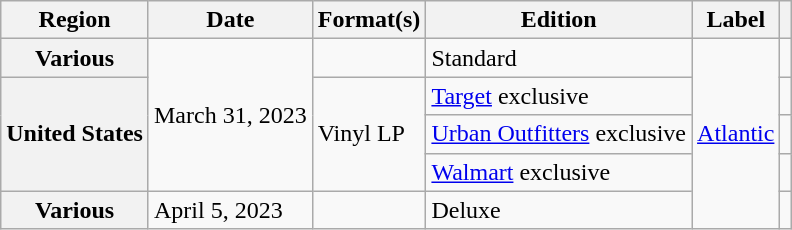<table class="wikitable plainrowheaders">
<tr>
<th scope="col">Region</th>
<th scope="col">Date</th>
<th scope="col">Format(s)</th>
<th scope="col">Edition</th>
<th scope="col">Label</th>
<th scope="col"></th>
</tr>
<tr>
<th scope="row">Various</th>
<td rowspan="4">March 31, 2023</td>
<td></td>
<td>Standard</td>
<td rowspan="5"><a href='#'>Atlantic</a></td>
<td style="text-align:center;"></td>
</tr>
<tr>
<th scope="row" rowspan="3">United States</th>
<td rowspan="3">Vinyl LP</td>
<td><a href='#'>Target</a> exclusive</td>
<td style="text-align:center;"></td>
</tr>
<tr>
<td><a href='#'>Urban Outfitters</a> exclusive</td>
<td style="text-align:center;"></td>
</tr>
<tr>
<td><a href='#'>Walmart</a> exclusive</td>
<td style="text-align:center;"></td>
</tr>
<tr>
<th scope="row">Various</th>
<td>April 5, 2023</td>
<td></td>
<td>Deluxe</td>
<td style="text-align:center;"></td>
</tr>
</table>
